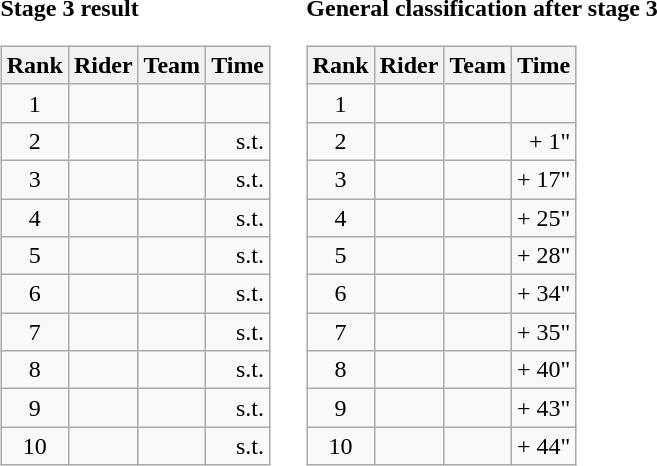<table>
<tr>
<td><strong>Stage 3 result</strong><br><table class="wikitable">
<tr>
<th scope="col">Rank</th>
<th scope="col">Rider</th>
<th scope="col">Team</th>
<th scope="col">Time</th>
</tr>
<tr>
<td style="text-align:center;">1</td>
<td></td>
<td></td>
<td style="text-align:right;"></td>
</tr>
<tr>
<td style="text-align:center;">2</td>
<td></td>
<td></td>
<td style="text-align:right;">s.t.</td>
</tr>
<tr>
<td style="text-align:center;">3</td>
<td></td>
<td></td>
<td style="text-align:right;">s.t.</td>
</tr>
<tr>
<td style="text-align:center;">4</td>
<td></td>
<td></td>
<td style="text-align:right;">s.t.</td>
</tr>
<tr>
<td style="text-align:center;">5</td>
<td></td>
<td></td>
<td style="text-align:right;">s.t.</td>
</tr>
<tr>
<td style="text-align:center;">6</td>
<td></td>
<td></td>
<td style="text-align:right;">s.t.</td>
</tr>
<tr>
<td style="text-align:center;">7</td>
<td></td>
<td></td>
<td style="text-align:right;">s.t.</td>
</tr>
<tr>
<td style="text-align:center;">8</td>
<td></td>
<td></td>
<td style="text-align:right;">s.t.</td>
</tr>
<tr>
<td style="text-align:center;">9</td>
<td></td>
<td></td>
<td style="text-align:right;">s.t.</td>
</tr>
<tr>
<td style="text-align:center;">10</td>
<td></td>
<td></td>
<td style="text-align:right;">s.t.</td>
</tr>
</table>
</td>
<td></td>
<td><strong>General classification after stage 3</strong><br><table class="wikitable">
<tr>
<th scope="col">Rank</th>
<th scope="col">Rider</th>
<th scope="col">Team</th>
<th scope="col">Time</th>
</tr>
<tr>
<td style="text-align:center;">1</td>
<td></td>
<td></td>
<td style="text-align:right;"></td>
</tr>
<tr>
<td style="text-align:center;">2</td>
<td></td>
<td></td>
<td style="text-align:right;">+ 1"</td>
</tr>
<tr>
<td style="text-align:center;">3</td>
<td></td>
<td></td>
<td style="text-align:right;">+ 17"</td>
</tr>
<tr>
<td style="text-align:center;">4</td>
<td></td>
<td></td>
<td style="text-align:right;">+ 25"</td>
</tr>
<tr>
<td style="text-align:center;">5</td>
<td></td>
<td></td>
<td style="text-align:right;">+ 28"</td>
</tr>
<tr>
<td style="text-align:center;">6</td>
<td></td>
<td></td>
<td style="text-align:right;">+ 34"</td>
</tr>
<tr>
<td style="text-align:center;">7</td>
<td></td>
<td></td>
<td style="text-align:right;">+ 35"</td>
</tr>
<tr>
<td style="text-align:center;">8</td>
<td></td>
<td></td>
<td style="text-align:right;">+ 40"</td>
</tr>
<tr>
<td style="text-align:center;">9</td>
<td></td>
<td></td>
<td style="text-align:right;">+ 43"</td>
</tr>
<tr>
<td style="text-align:center;">10</td>
<td></td>
<td></td>
<td style="text-align:right;">+ 44"</td>
</tr>
</table>
</td>
</tr>
</table>
